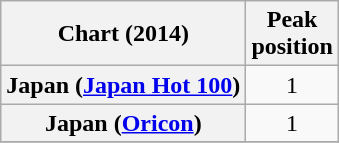<table class="wikitable plainrowheaders" style="text-align:center;">
<tr>
<th>Chart (2014)</th>
<th>Peak<br>position</th>
</tr>
<tr>
<th scope="row">Japan (<a href='#'>Japan Hot 100</a>)</th>
<td>1</td>
</tr>
<tr>
<th scope="row">Japan (<a href='#'>Oricon</a>)</th>
<td>1</td>
</tr>
<tr>
</tr>
</table>
